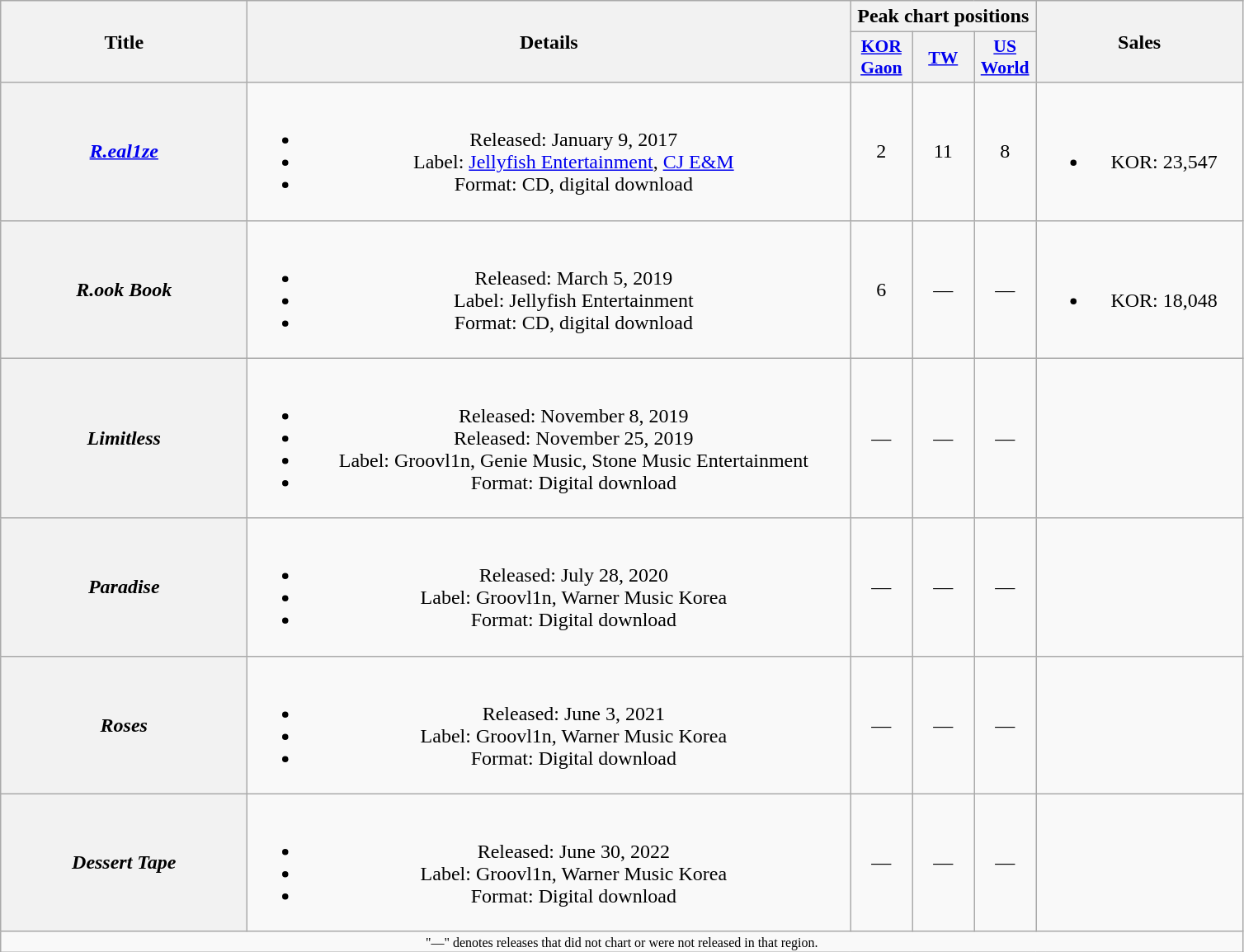<table class="wikitable plainrowheaders" style="text-align:center;">
<tr>
<th scope="col" rowspan="2" style="width:12em;">Title</th>
<th scope="col" rowspan="2" style="width:30em;">Details</th>
<th scope="col" colspan="3">Peak chart positions</th>
<th scope="col" rowspan="2" style="width:10em;">Sales</th>
</tr>
<tr>
<th scope="col" style="width:3em;font-size:90%"><a href='#'>KOR<br>Gaon</a><br></th>
<th scope="col" style="width:3em;font-size:90%;"><a href='#'>TW</a><br></th>
<th scope="col" style="width:3em;font-size:90%"><a href='#'>US World</a><br></th>
</tr>
<tr>
<th scope="row"><em><a href='#'>R.eal1ze</a></em></th>
<td><br><ul><li>Released: January 9, 2017</li><li>Label: <a href='#'>Jellyfish Entertainment</a>, <a href='#'>CJ E&M</a></li><li>Format: CD, digital download</li></ul></td>
<td>2</td>
<td>11</td>
<td>8</td>
<td><br><ul><li>KOR: 23,547</li></ul></td>
</tr>
<tr>
<th scope="row"><em>R.ook Book</em></th>
<td><br><ul><li>Released: March 5, 2019</li><li>Label: Jellyfish Entertainment</li><li>Format: CD, digital download</li></ul></td>
<td>6</td>
<td>—</td>
<td>—</td>
<td><br><ul><li>KOR: 18,048</li></ul></td>
</tr>
<tr>
<th scope="row"><em>Limitless</em></th>
<td><br><ul><li>Released: November 8, 2019 </li><li>Released: November 25, 2019 </li><li>Label: Groovl1n, Genie Music, Stone Music Entertainment</li><li>Format: Digital download</li></ul></td>
<td>—</td>
<td>—</td>
<td>—</td>
<td></td>
</tr>
<tr>
<th scope="row"><em>Paradise</em></th>
<td><br><ul><li>Released: July 28, 2020</li><li>Label: Groovl1n, Warner Music Korea</li><li>Format: Digital download</li></ul></td>
<td>—</td>
<td>—</td>
<td>—</td>
<td></td>
</tr>
<tr>
<th scope="row"><em>Roses</em></th>
<td><br><ul><li>Released: June 3, 2021</li><li>Label: Groovl1n, Warner Music Korea</li><li>Format: Digital download</li></ul></td>
<td>—</td>
<td>—</td>
<td>—</td>
<td></td>
</tr>
<tr>
<th scope="row"><em>Dessert Tape</em><br></th>
<td><br><ul><li>Released: June 30, 2022</li><li>Label: Groovl1n, Warner Music Korea</li><li>Format: Digital download</li></ul></td>
<td>—</td>
<td>—</td>
<td>—</td>
<td></td>
</tr>
<tr>
<td colspan="6" style="font-size:8pt;">"—" denotes releases that did not chart or were not released in that region.</td>
</tr>
</table>
